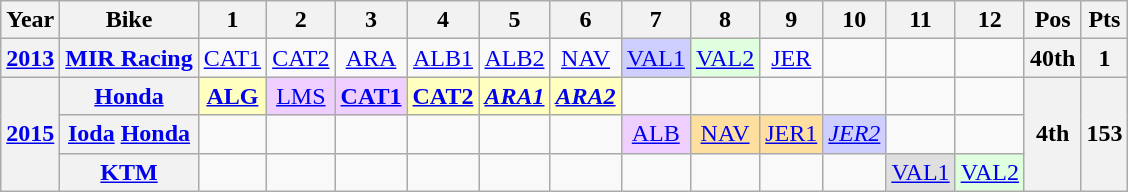<table class="wikitable" style="text-align:center;">
<tr>
<th>Year</th>
<th>Bike</th>
<th>1</th>
<th>2</th>
<th>3</th>
<th>4</th>
<th>5</th>
<th>6</th>
<th>7</th>
<th>8</th>
<th>9</th>
<th>10</th>
<th>11</th>
<th>12</th>
<th>Pos</th>
<th>Pts</th>
</tr>
<tr>
<th><a href='#'>2013</a></th>
<th><a href='#'>MIR Racing</a></th>
<td><a href='#'>CAT1</a></td>
<td><a href='#'>CAT2</a></td>
<td><a href='#'>ARA</a></td>
<td><a href='#'>ALB1</a></td>
<td><a href='#'>ALB2</a></td>
<td><a href='#'>NAV</a></td>
<td style="background:#CFCFFF;"><a href='#'>VAL1</a><br></td>
<td style="background:#DFFFDF;"><a href='#'>VAL2</a><br></td>
<td><a href='#'>JER</a></td>
<td></td>
<td></td>
<td></td>
<th>40th</th>
<th>1</th>
</tr>
<tr>
<th rowspan="3"><a href='#'>2015</a></th>
<th><a href='#'>Honda</a></th>
<td style="background:#FFFFBF;"><strong><a href='#'>ALG</a></strong><br></td>
<td style="background:#EFCFFF;"><a href='#'>LMS</a><br></td>
<td style="background:#EFCFFF;"><strong><a href='#'>CAT1</a></strong><br></td>
<td style="background:#FFFFBF;"><strong><a href='#'>CAT2</a></strong><br></td>
<td style="background:#FFFFBF;"><strong><em><a href='#'>ARA1</a></em></strong><br></td>
<td style="background:#FFFFBF;"><strong><em><a href='#'>ARA2</a></em></strong><br></td>
<td></td>
<td></td>
<td></td>
<td></td>
<td></td>
<td></td>
<th rowspan="3">4th</th>
<th rowspan="3">153</th>
</tr>
<tr>
<th><a href='#'>Ioda</a> <a href='#'>Honda</a></th>
<td></td>
<td></td>
<td></td>
<td></td>
<td></td>
<td></td>
<td style="background:#EFCFFF;"><a href='#'>ALB</a><br></td>
<td style="background:#FFDF9F;"><a href='#'>NAV</a><br></td>
<td style="background:#FFDF9F;"><a href='#'>JER1</a><br></td>
<td style="background:#CFCFFF;"><em><a href='#'>JER2</a></em><br></td>
<td></td>
<td></td>
</tr>
<tr>
<th><a href='#'>KTM</a></th>
<td></td>
<td></td>
<td></td>
<td></td>
<td></td>
<td></td>
<td></td>
<td></td>
<td></td>
<td></td>
<td style="background:#DFDFDF;"><a href='#'>VAL1</a><br></td>
<td style="background:#DFFFDF;"><a href='#'>VAL2</a><br></td>
</tr>
</table>
